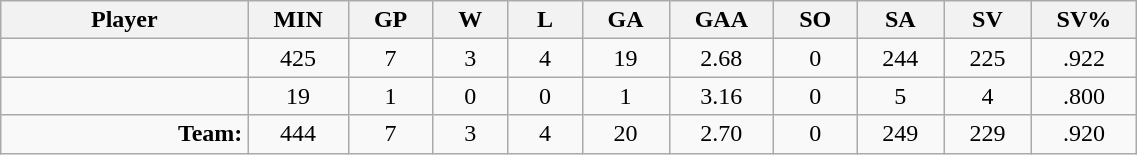<table width="60%" class="wikitable sortable">
<tr>
<th bgcolor="#DDDDFF" width="10%">Player</th>
<th width="3%" bgcolor="#DDDDFF" title="Minutes played">MIN</th>
<th width="3%" bgcolor="#DDDDFF" title="Games played in">GP</th>
<th width="3%" bgcolor="#DDDDFF" title="Wins">W</th>
<th width="3%" bgcolor="#DDDDFF"title="Losses">L</th>
<th width="3%" bgcolor="#DDDDFF" title="Goals against">GA</th>
<th width="3%" bgcolor="#DDDDFF" title="Goals against average">GAA</th>
<th width="3%" bgcolor="#DDDDFF" title="Shut-outs">SO</th>
<th width="3%" bgcolor="#DDDDFF" title="Shots against">SA</th>
<th width="3%" bgcolor="#DDDDFF" title="Shots saved">SV</th>
<th width="3%" bgcolor="#DDDDFF" title="Save percentage">SV%</th>
</tr>
<tr align="center">
<td align="right"></td>
<td>425</td>
<td>7</td>
<td>3</td>
<td>4</td>
<td>19</td>
<td>2.68</td>
<td>0</td>
<td>244</td>
<td>225</td>
<td>.922</td>
</tr>
<tr align="center">
<td align="right"></td>
<td>19</td>
<td>1</td>
<td>0</td>
<td>0</td>
<td>1</td>
<td>3.16</td>
<td>0</td>
<td>5</td>
<td>4</td>
<td>.800</td>
</tr>
<tr align="center">
<td align="right"><strong>Team:</strong></td>
<td>444</td>
<td>7</td>
<td>3</td>
<td>4</td>
<td>20</td>
<td>2.70</td>
<td>0</td>
<td>249</td>
<td>229</td>
<td>.920</td>
</tr>
</table>
